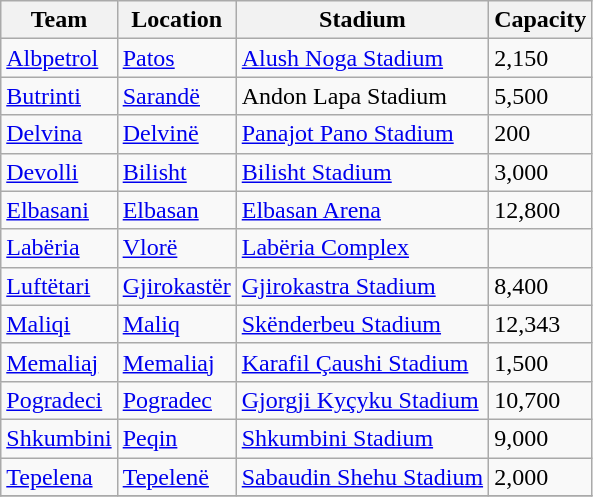<table class="wikitable sortable">
<tr>
<th>Team</th>
<th>Location</th>
<th>Stadium</th>
<th>Capacity</th>
</tr>
<tr>
<td><a href='#'>Albpetrol</a></td>
<td><a href='#'>Patos</a></td>
<td><a href='#'>Alush Noga Stadium</a></td>
<td>2,150</td>
</tr>
<tr>
<td><a href='#'>Butrinti</a></td>
<td><a href='#'>Sarandë</a></td>
<td>Andon Lapa Stadium</td>
<td>5,500</td>
</tr>
<tr>
<td><a href='#'>Delvina</a></td>
<td><a href='#'>Delvinë</a></td>
<td><a href='#'>Panajot Pano Stadium</a></td>
<td>200</td>
</tr>
<tr>
<td><a href='#'>Devolli</a></td>
<td><a href='#'>Bilisht</a></td>
<td><a href='#'>Bilisht Stadium</a></td>
<td>3,000</td>
</tr>
<tr>
<td><a href='#'>Elbasani</a></td>
<td><a href='#'>Elbasan</a></td>
<td><a href='#'>Elbasan Arena</a></td>
<td>12,800</td>
</tr>
<tr>
<td><a href='#'>Labëria</a></td>
<td><a href='#'>Vlorë</a></td>
<td><a href='#'>Labëria Complex</a></td>
<td></td>
</tr>
<tr>
<td><a href='#'>Luftëtari</a></td>
<td><a href='#'>Gjirokastër</a></td>
<td><a href='#'>Gjirokastra Stadium</a></td>
<td>8,400</td>
</tr>
<tr>
<td><a href='#'>Maliqi</a></td>
<td><a href='#'>Maliq</a></td>
<td><a href='#'>Skënderbeu Stadium</a></td>
<td>12,343</td>
</tr>
<tr>
<td><a href='#'>Memaliaj</a></td>
<td><a href='#'>Memaliaj</a></td>
<td><a href='#'>Karafil Çaushi Stadium</a></td>
<td>1,500</td>
</tr>
<tr>
<td><a href='#'>Pogradeci</a></td>
<td><a href='#'>Pogradec</a></td>
<td><a href='#'>Gjorgji Kyçyku Stadium</a></td>
<td>10,700</td>
</tr>
<tr>
<td><a href='#'>Shkumbini</a></td>
<td><a href='#'>Peqin</a></td>
<td><a href='#'>Shkumbini Stadium</a></td>
<td>9,000</td>
</tr>
<tr>
<td><a href='#'>Tepelena</a></td>
<td><a href='#'>Tepelenë</a></td>
<td><a href='#'>Sabaudin Shehu Stadium</a></td>
<td>2,000</td>
</tr>
<tr>
</tr>
</table>
